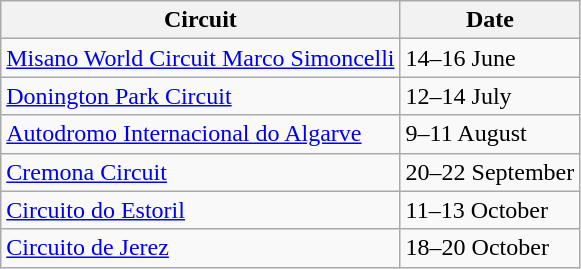<table class="wikitable">
<tr>
<th>Circuit</th>
<th>Date</th>
</tr>
<tr>
<td> <a href='#'>Misano World Circuit Marco Simoncelli</a></td>
<td>14–16 June</td>
</tr>
<tr>
<td> <a href='#'>Donington Park Circuit</a></td>
<td>12–14 July</td>
</tr>
<tr>
<td> <a href='#'>Autodromo Internacional do Algarve</a></td>
<td>9–11 August</td>
</tr>
<tr>
<td> <a href='#'>Cremona Circuit</a></td>
<td>20–22 September</td>
</tr>
<tr>
<td> <a href='#'>Circuito do Estoril</a></td>
<td>11–13 October</td>
</tr>
<tr>
<td> <a href='#'>Circuito de Jerez</a></td>
<td>18–20 October</td>
</tr>
</table>
